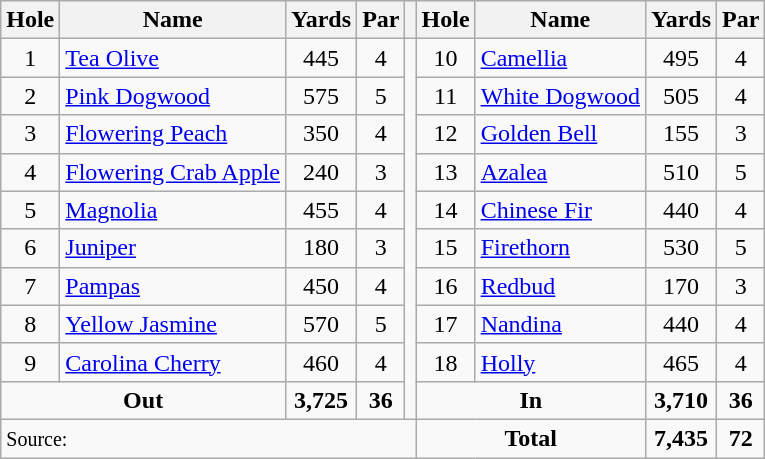<table class=wikitable style="text-align: center">
<tr>
<th>Hole</th>
<th>Name</th>
<th>Yards</th>
<th>Par</th>
<th></th>
<th>Hole</th>
<th>Name</th>
<th>Yards</th>
<th>Par</th>
</tr>
<tr>
<td>1</td>
<td align=left><a href='#'>Tea Olive</a></td>
<td>445</td>
<td>4</td>
<td rowspan=10></td>
<td>10</td>
<td align=left><a href='#'>Camellia</a></td>
<td>495</td>
<td>4</td>
</tr>
<tr>
<td>2</td>
<td align=left><a href='#'>Pink Dogwood</a></td>
<td>575</td>
<td>5</td>
<td>11</td>
<td align=left><a href='#'>White Dogwood</a></td>
<td>505</td>
<td>4</td>
</tr>
<tr>
<td>3</td>
<td align=left><a href='#'>Flowering Peach</a></td>
<td>350</td>
<td>4</td>
<td>12</td>
<td align=left><a href='#'>Golden Bell</a></td>
<td>155</td>
<td>3</td>
</tr>
<tr>
<td>4</td>
<td align=left><a href='#'>Flowering Crab Apple</a></td>
<td>240</td>
<td>3</td>
<td>13</td>
<td align=left><a href='#'>Azalea</a></td>
<td>510</td>
<td>5</td>
</tr>
<tr>
<td>5</td>
<td align=left><a href='#'>Magnolia</a></td>
<td>455</td>
<td>4</td>
<td>14</td>
<td align=left><a href='#'>Chinese Fir</a></td>
<td>440</td>
<td>4</td>
</tr>
<tr>
<td>6</td>
<td align=left><a href='#'>Juniper</a></td>
<td>180</td>
<td>3</td>
<td>15</td>
<td align=left><a href='#'>Firethorn</a></td>
<td>530</td>
<td>5</td>
</tr>
<tr>
<td>7</td>
<td align=left><a href='#'>Pampas</a></td>
<td>450</td>
<td>4</td>
<td>16</td>
<td align=left><a href='#'>Redbud</a></td>
<td>170</td>
<td>3</td>
</tr>
<tr>
<td>8</td>
<td align=left><a href='#'>Yellow Jasmine</a></td>
<td>570</td>
<td>5</td>
<td>17</td>
<td align=left><a href='#'>Nandina</a></td>
<td>440</td>
<td>4</td>
</tr>
<tr>
<td>9</td>
<td align=left><a href='#'>Carolina Cherry</a></td>
<td>460</td>
<td>4</td>
<td>18</td>
<td align=left><a href='#'>Holly</a></td>
<td>465</td>
<td>4</td>
</tr>
<tr>
<td colspan=2><strong>Out</strong></td>
<td><strong>3,725</strong></td>
<td><strong>36</strong></td>
<td colspan=2><strong>In</strong></td>
<td><strong>3,710</strong></td>
<td><strong>36</strong></td>
</tr>
<tr>
<td colspan=5 align=left><small>Source:</small></td>
<td colspan=2><strong>Total</strong></td>
<td><strong>7,435</strong></td>
<td><strong>72</strong></td>
</tr>
</table>
